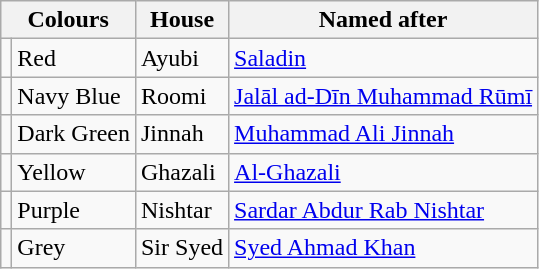<table class="wikitable sortable style="text-align:center">
<tr>
<th class="unsortable" colspan=2>Colours</th>
<th>House</th>
<th>Named after</th>
</tr>
<tr>
<td></td>
<td>Red</td>
<td>Ayubi</td>
<td Salah ad-Din Yusuf><a href='#'>Saladin</a></td>
</tr>
<tr>
<td></td>
<td>Navy Blue</td>
<td>Roomi</td>
<td><a href='#'>Jalāl ad-Dīn Muhammad Rūmī</a></td>
</tr>
<tr>
<td></td>
<td>Dark Green</td>
<td>Jinnah</td>
<td Jinnah><a href='#'>Muhammad Ali Jinnah</a></td>
</tr>
<tr>
<td></td>
<td>Yellow</td>
<td>Ghazali</td>
<td><a href='#'>Al-Ghazali</a></td>
</tr>
<tr>
<td></td>
<td>Purple</td>
<td>Nishtar</td>
<td><a href='#'>Sardar Abdur Rab Nishtar</a></td>
</tr>
<tr>
<td></td>
<td>Grey</td>
<td>Sir Syed</td>
<td><a href='#'>Syed Ahmad Khan</a></td>
</tr>
</table>
